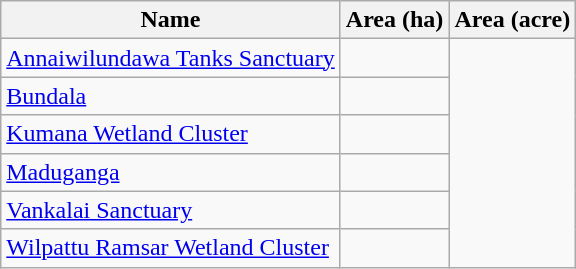<table class="wikitable sortable">
<tr>
<th scope="col" align=left>Name</th>
<th scope="col">Area (ha)</th>
<th scope="col">Area (acre)</th>
</tr>
<tr ---->
<td><a href='#'>Annaiwilundawa Tanks Sanctuary</a></td>
<td></td>
</tr>
<tr ---->
<td><a href='#'>Bundala</a></td>
<td></td>
</tr>
<tr ---->
<td><a href='#'>Kumana Wetland Cluster</a></td>
<td></td>
</tr>
<tr ---->
<td><a href='#'>Maduganga</a></td>
<td></td>
</tr>
<tr ---->
<td><a href='#'>Vankalai Sanctuary</a></td>
<td></td>
</tr>
<tr ---->
<td><a href='#'>Wilpattu Ramsar Wetland Cluster</a></td>
<td></td>
</tr>
</table>
